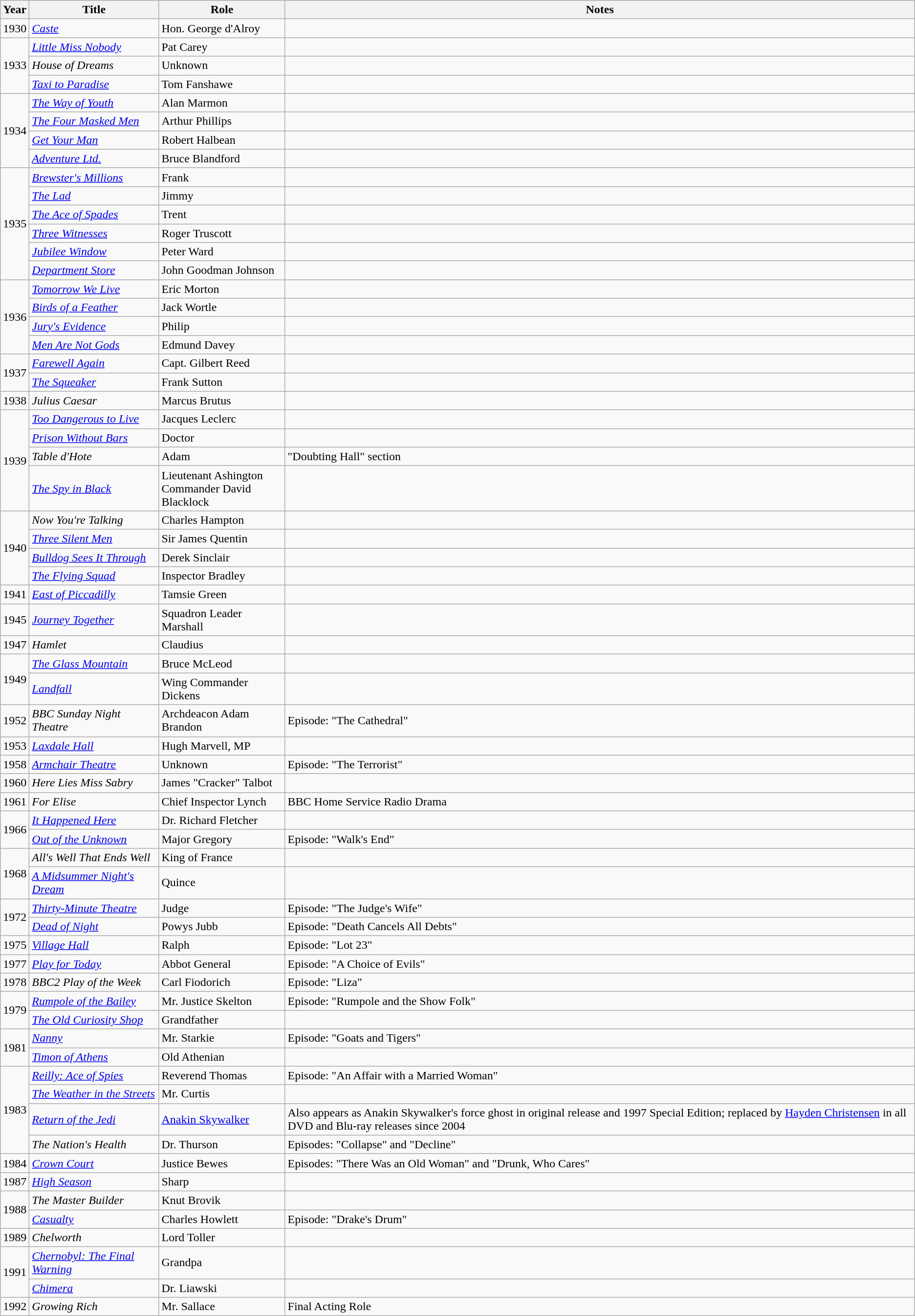<table class="wikitable sortable">
<tr>
<th>Year</th>
<th>Title</th>
<th>Role</th>
<th class="unsortable">Notes</th>
</tr>
<tr>
<td>1930</td>
<td><em><a href='#'>Caste</a></em></td>
<td>Hon. George d'Alroy</td>
<td></td>
</tr>
<tr>
<td rowspan="3">1933</td>
<td><em><a href='#'>Little Miss Nobody</a></em></td>
<td>Pat Carey</td>
<td></td>
</tr>
<tr>
<td><em>House of Dreams</em></td>
<td>Unknown</td>
<td></td>
</tr>
<tr>
<td><em><a href='#'>Taxi to Paradise</a></em></td>
<td>Tom Fanshawe</td>
<td></td>
</tr>
<tr>
<td rowspan="4">1934</td>
<td><em><a href='#'>The Way of Youth</a></em></td>
<td>Alan Marmon</td>
<td></td>
</tr>
<tr>
<td><em><a href='#'>The Four Masked Men</a></em></td>
<td>Arthur Phillips</td>
<td></td>
</tr>
<tr>
<td><em><a href='#'>Get Your Man</a></em></td>
<td>Robert Halbean</td>
<td></td>
</tr>
<tr>
<td><em><a href='#'>Adventure Ltd.</a></em></td>
<td>Bruce Blandford</td>
<td></td>
</tr>
<tr>
<td rowspan="6">1935</td>
<td><em><a href='#'>Brewster's Millions</a></em></td>
<td>Frank</td>
<td></td>
</tr>
<tr>
<td><em><a href='#'>The Lad</a></em></td>
<td>Jimmy</td>
<td></td>
</tr>
<tr>
<td><em><a href='#'>The Ace of Spades</a></em></td>
<td>Trent</td>
<td></td>
</tr>
<tr>
<td><em><a href='#'>Three Witnesses</a></em></td>
<td>Roger Truscott</td>
<td></td>
</tr>
<tr>
<td><em><a href='#'>Jubilee Window</a></em></td>
<td>Peter Ward</td>
<td></td>
</tr>
<tr>
<td><em><a href='#'>Department Store</a></em></td>
<td>John Goodman Johnson</td>
<td></td>
</tr>
<tr>
<td rowspan="4">1936</td>
<td><em><a href='#'>Tomorrow We Live</a></em></td>
<td>Eric Morton</td>
<td></td>
</tr>
<tr>
<td><em><a href='#'>Birds of a Feather</a></em></td>
<td>Jack Wortle</td>
<td></td>
</tr>
<tr>
<td><em><a href='#'>Jury's Evidence</a></em></td>
<td>Philip</td>
<td></td>
</tr>
<tr>
<td><em><a href='#'>Men Are Not Gods</a></em></td>
<td>Edmund Davey</td>
<td></td>
</tr>
<tr>
<td rowspan="2">1937</td>
<td><em><a href='#'>Farewell Again</a></em></td>
<td>Capt. Gilbert Reed</td>
<td></td>
</tr>
<tr>
<td><em><a href='#'>The Squeaker</a></em></td>
<td>Frank Sutton</td>
<td></td>
</tr>
<tr>
<td>1938</td>
<td><em>Julius Caesar</em></td>
<td>Marcus Brutus</td>
<td></td>
</tr>
<tr>
<td rowspan="4">1939</td>
<td><em><a href='#'>Too Dangerous to Live</a></em></td>
<td>Jacques Leclerc</td>
<td></td>
</tr>
<tr>
<td><em><a href='#'>Prison Without Bars</a></em></td>
<td>Doctor</td>
<td></td>
</tr>
<tr>
<td><em>Table d'Hote</em></td>
<td>Adam</td>
<td>"Doubting Hall" section</td>
</tr>
<tr>
<td><em><a href='#'>The Spy in Black</a></em></td>
<td>Lieutenant Ashington<br>Commander David Blacklock</td>
<td></td>
</tr>
<tr>
<td rowspan="4">1940</td>
<td><em>Now You're Talking</em></td>
<td>Charles Hampton</td>
<td></td>
</tr>
<tr>
<td><em><a href='#'>Three Silent Men</a></em></td>
<td>Sir James Quentin</td>
<td></td>
</tr>
<tr>
<td><em><a href='#'>Bulldog Sees It Through</a></em></td>
<td>Derek Sinclair</td>
<td></td>
</tr>
<tr>
<td><em><a href='#'>The Flying Squad</a></em></td>
<td>Inspector Bradley</td>
<td></td>
</tr>
<tr>
<td>1941</td>
<td><em><a href='#'>East of Piccadilly</a></em></td>
<td>Tamsie Green</td>
<td></td>
</tr>
<tr>
<td>1945</td>
<td><em><a href='#'>Journey Together</a></em></td>
<td>Squadron Leader Marshall</td>
<td></td>
</tr>
<tr>
<td>1947</td>
<td><em>Hamlet</em></td>
<td>Claudius</td>
<td></td>
</tr>
<tr>
<td rowspan="2">1949</td>
<td><em><a href='#'>The Glass Mountain</a></em></td>
<td>Bruce McLeod</td>
<td></td>
</tr>
<tr>
<td><em><a href='#'>Landfall</a></em></td>
<td>Wing Commander Dickens</td>
<td></td>
</tr>
<tr>
<td>1952</td>
<td><em>BBC Sunday Night Theatre</em></td>
<td>Archdeacon Adam Brandon</td>
<td>Episode: "The Cathedral"</td>
</tr>
<tr>
<td>1953</td>
<td><em><a href='#'>Laxdale Hall</a></em></td>
<td>Hugh Marvell, MP</td>
<td></td>
</tr>
<tr>
<td>1958</td>
<td><em><a href='#'>Armchair Theatre</a></em></td>
<td>Unknown</td>
<td>Episode: "The Terrorist"</td>
</tr>
<tr>
<td>1960</td>
<td><em>Here Lies Miss Sabry</em></td>
<td>James "Cracker" Talbot</td>
<td></td>
</tr>
<tr>
<td>1961</td>
<td><em>For Elise</em></td>
<td>Chief Inspector Lynch</td>
<td>BBC Home Service Radio Drama</td>
</tr>
<tr>
<td rowspan="2">1966</td>
<td><em><a href='#'>It Happened Here</a></em></td>
<td>Dr. Richard Fletcher</td>
<td></td>
</tr>
<tr>
<td><em><a href='#'>Out of the Unknown</a></em></td>
<td>Major Gregory</td>
<td>Episode: "Walk's End"</td>
</tr>
<tr>
<td rowspan="2">1968</td>
<td><em>All's Well That Ends Well</em></td>
<td>King of France</td>
<td></td>
</tr>
<tr>
<td><em><a href='#'>A Midsummer Night's Dream</a></em></td>
<td>Quince</td>
<td></td>
</tr>
<tr>
<td rowspan="2">1972</td>
<td><em><a href='#'>Thirty-Minute Theatre</a></em></td>
<td>Judge</td>
<td>Episode: "The Judge's Wife"</td>
</tr>
<tr>
<td><em><a href='#'>Dead of Night</a></em></td>
<td>Powys Jubb</td>
<td>Episode: "Death Cancels All Debts"</td>
</tr>
<tr>
<td>1975</td>
<td><em><a href='#'>Village Hall</a></em></td>
<td>Ralph</td>
<td>Episode: "Lot 23"</td>
</tr>
<tr>
<td>1977</td>
<td><em><a href='#'>Play for Today</a></em></td>
<td>Abbot General</td>
<td>Episode: "A Choice of Evils"</td>
</tr>
<tr>
<td>1978</td>
<td><em>BBC2 Play of the Week</em></td>
<td>Carl Fiodorich</td>
<td>Episode: "Liza"</td>
</tr>
<tr>
<td rowspan="2">1979</td>
<td><em><a href='#'>Rumpole of the Bailey</a></em></td>
<td>Mr. Justice Skelton</td>
<td>Episode: "Rumpole and the Show Folk"</td>
</tr>
<tr>
<td><em><a href='#'>The Old Curiosity Shop</a></em></td>
<td>Grandfather</td>
<td></td>
</tr>
<tr>
<td rowspan="2">1981</td>
<td><em><a href='#'>Nanny</a></em></td>
<td>Mr. Starkie</td>
<td>Episode: "Goats and Tigers"</td>
</tr>
<tr>
<td><em><a href='#'>Timon of Athens</a></em></td>
<td>Old Athenian</td>
<td></td>
</tr>
<tr>
<td rowspan="4">1983</td>
<td><em><a href='#'>Reilly: Ace of Spies</a></em></td>
<td>Reverend Thomas</td>
<td>Episode: "An Affair with a Married Woman"</td>
</tr>
<tr>
<td><em><a href='#'>The Weather in the Streets</a></em></td>
<td>Mr. Curtis</td>
<td></td>
</tr>
<tr>
<td><em><a href='#'>Return of the Jedi</a></em></td>
<td><a href='#'>Anakin Skywalker</a></td>
<td> Also appears as Anakin Skywalker's force ghost in original release and 1997 Special Edition; replaced by <a href='#'>Hayden Christensen</a> in all DVD and Blu-ray releases since 2004</td>
</tr>
<tr>
<td><em>The Nation's Health</em></td>
<td>Dr. Thurson</td>
<td>Episodes: "Collapse" and "Decline"</td>
</tr>
<tr>
<td>1984</td>
<td><em><a href='#'>Crown Court</a></em></td>
<td>Justice Bewes</td>
<td>Episodes: "There Was an Old Woman" and "Drunk, Who Cares"</td>
</tr>
<tr>
<td>1987</td>
<td><em><a href='#'>High Season</a></em></td>
<td>Sharp</td>
<td></td>
</tr>
<tr>
<td rowspan="2">1988</td>
<td><em>The Master Builder</em></td>
<td>Knut Brovik</td>
<td></td>
</tr>
<tr>
<td><em><a href='#'>Casualty</a></em></td>
<td>Charles Howlett</td>
<td>Episode: "Drake's Drum"</td>
</tr>
<tr>
<td>1989</td>
<td><em>Chelworth</em></td>
<td>Lord Toller</td>
<td></td>
</tr>
<tr>
<td rowspan="2">1991</td>
<td><em><a href='#'>Chernobyl: The Final Warning</a></em></td>
<td>Grandpa</td>
<td></td>
</tr>
<tr>
<td><em><a href='#'>Chimera</a></em></td>
<td>Dr. Liawski</td>
<td></td>
</tr>
<tr>
<td>1992</td>
<td><em>Growing Rich</em></td>
<td>Mr. Sallace</td>
<td>Final Acting Role</td>
</tr>
</table>
